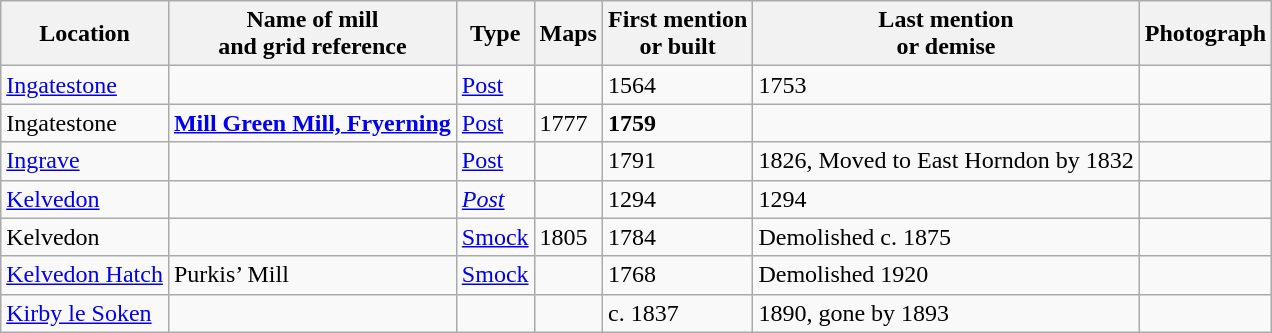<table class="wikitable">
<tr>
<th>Location</th>
<th>Name of mill<br>and grid reference</th>
<th>Type</th>
<th>Maps</th>
<th>First mention<br>or built</th>
<th>Last mention<br> or demise</th>
<th>Photograph</th>
</tr>
<tr>
<td><a href='#'>Ingatestone</a></td>
<td></td>
<td><a href='#'>Post</a></td>
<td></td>
<td>1564</td>
<td>1753</td>
<td></td>
</tr>
<tr>
<td>Ingatestone</td>
<td><strong><a href='#'>Mill Green Mill, Fryerning</a></strong><br></td>
<td><a href='#'>Post</a></td>
<td>1777</td>
<td><strong>1759</strong></td>
<td></td>
<td></td>
</tr>
<tr>
<td><a href='#'>Ingrave</a></td>
<td></td>
<td><a href='#'>Post</a></td>
<td></td>
<td>1791</td>
<td>1826, Moved to East Horndon by 1832</td>
<td></td>
</tr>
<tr>
<td><a href='#'>Kelvedon</a></td>
<td></td>
<td><em><a href='#'>Post</a></em></td>
<td></td>
<td>1294</td>
<td>1294</td>
<td></td>
</tr>
<tr>
<td>Kelvedon</td>
<td></td>
<td><a href='#'>Smock</a></td>
<td>1805</td>
<td>1784</td>
<td>Demolished c. 1875</td>
<td></td>
</tr>
<tr>
<td><a href='#'>Kelvedon Hatch</a></td>
<td>Purkis’ Mill<br></td>
<td><a href='#'>Smock</a></td>
<td></td>
<td>1768</td>
<td>Demolished 1920</td>
<td></td>
</tr>
<tr>
<td><a href='#'>Kirby le Soken</a></td>
<td></td>
<td></td>
<td></td>
<td>c. 1837</td>
<td>1890, gone by 1893</td>
<td></td>
</tr>
</table>
